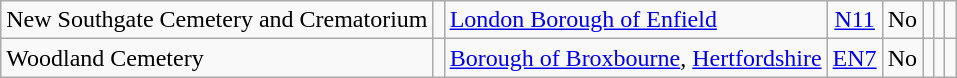<table class="wikitable sortable" style="text-align:center;">
<tr>
<td style="text-align:left;">New Southgate Cemetery and Crematorium</td>
<td></td>
<td style="text-align:left;"><a href='#'>London Borough of Enfield</a></td>
<td><a href='#'>N11</a></td>
<td>No</td>
<td style="text-align:left;"></td>
<td></td>
</tr>
<tr>
<td style="text-align:left;">Woodland Cemetery</td>
<td></td>
<td style="text-align:left;"><a href='#'>Borough of Broxbourne</a>, <a href='#'>Hertfordshire</a></td>
<td><a href='#'>EN7</a></td>
<td>No</td>
<td style="text-align:left;"></td>
<td></td>
<td></td>
</tr>
</table>
